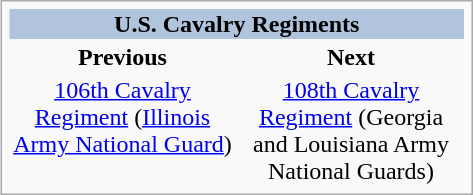<table class="infobox" style="text-align:center; width: 315px; border-spacing: 2px;">
<tr style="background: lightsteelblue; text-align: center;">
<th colspan="2">U.S. Cavalry Regiments</th>
</tr>
<tr style="text-align: center;">
<th width="50%">Previous</th>
<th width="50%">Next</th>
</tr>
<tr>
<td width="50%" style="text-align: center;"><a href='#'>106th Cavalry Regiment</a> (<a href='#'>Illinois Army National Guard</a>)</td>
<td width="50%" style="text-align: center;"><a href='#'>108th Cavalry Regiment</a> (Georgia and Louisiana Army National Guards)</td>
</tr>
</table>
